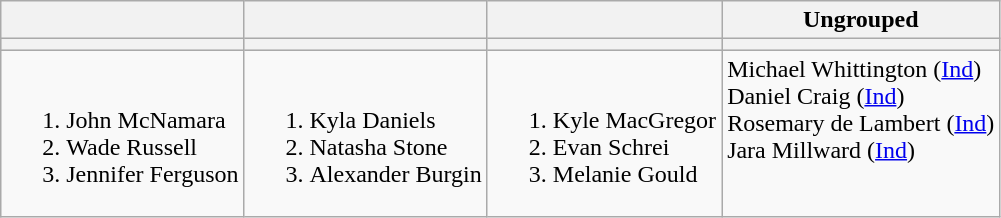<table class=wikitable>
<tr>
<th></th>
<th></th>
<th></th>
<th>Ungrouped</th>
</tr>
<tr style=background:#ccc>
<th></th>
<th></th>
<th></th>
<th></th>
</tr>
<tr>
<td valign=top><br><ol><li>John McNamara</li><li>Wade Russell</li><li>Jennifer Ferguson</li></ol></td>
<td valign=top><br><ol><li>Kyla Daniels</li><li>Natasha Stone</li><li>Alexander Burgin</li></ol></td>
<td valign=top><br><ol><li>Kyle MacGregor</li><li>Evan Schrei</li><li>Melanie Gould</li></ol></td>
<td valign=top>Michael Whittington (<a href='#'>Ind</a>) <br> Daniel Craig (<a href='#'>Ind</a>) <br> Rosemary de Lambert (<a href='#'>Ind</a>) <br> Jara Millward (<a href='#'>Ind</a>)</td>
</tr>
</table>
